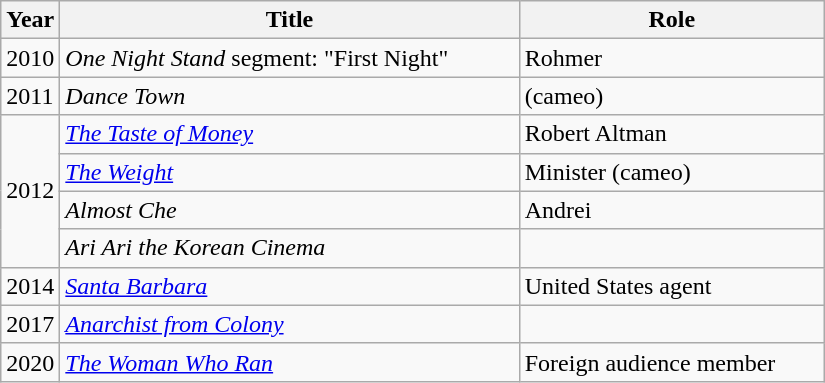<table class="wikitable" style="width:550px">
<tr>
<th width=10>Year</th>
<th>Title</th>
<th>Role</th>
</tr>
<tr>
<td>2010</td>
<td><em>One Night Stand</em> segment: "First Night"</td>
<td>Rohmer</td>
</tr>
<tr>
<td>2011</td>
<td><em>Dance Town</em></td>
<td>(cameo)</td>
</tr>
<tr>
<td rowspan=4>2012</td>
<td><em><a href='#'>The Taste of Money</a></em></td>
<td>Robert Altman</td>
</tr>
<tr>
<td><em><a href='#'>The Weight</a></em></td>
<td>Minister (cameo)</td>
</tr>
<tr>
<td><em>Almost Che</em></td>
<td>Andrei</td>
</tr>
<tr>
<td><em>Ari Ari the Korean Cinema</em></td>
<td></td>
</tr>
<tr>
<td>2014</td>
<td><em><a href='#'>Santa Barbara</a></em></td>
<td>United States agent</td>
</tr>
<tr>
<td>2017</td>
<td><em><a href='#'>Anarchist from Colony</a></em></td>
<td></td>
</tr>
<tr>
<td>2020</td>
<td><em><a href='#'>The Woman Who Ran</a></em></td>
<td>Foreign audience member</td>
</tr>
</table>
